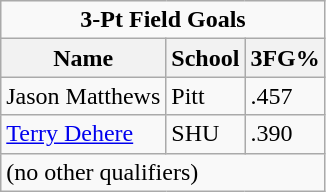<table class="wikitable">
<tr>
<td colspan=3 style="text-align:center;"><strong>3-Pt Field Goals</strong></td>
</tr>
<tr>
<th>Name</th>
<th>School</th>
<th>3FG%</th>
</tr>
<tr>
<td>Jason Matthews</td>
<td>Pitt</td>
<td>.457</td>
</tr>
<tr>
<td><a href='#'>Terry Dehere</a></td>
<td>SHU</td>
<td>.390</td>
</tr>
<tr>
<td colspan=3>(no other qualifiers)</td>
</tr>
</table>
